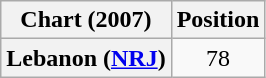<table class="wikitable plainrowheaders" style="text-align:center">
<tr>
<th scope="col">Chart (2007)</th>
<th scope="col">Position</th>
</tr>
<tr>
<th scope="row">Lebanon (<a href='#'>NRJ</a>)</th>
<td>78</td>
</tr>
</table>
